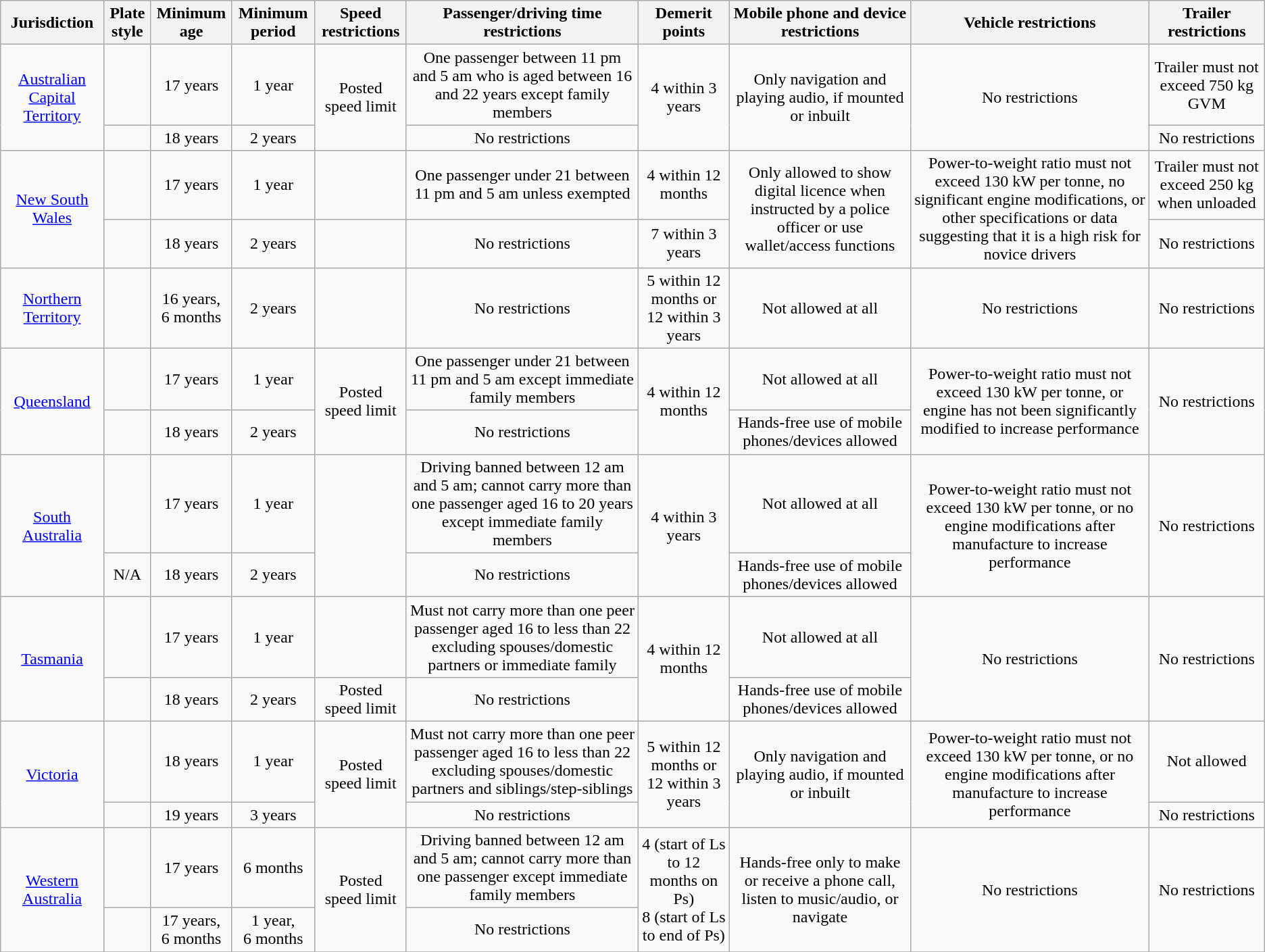<table class="wikitable" style=text-align:center>
<tr>
<th>Jurisdiction</th>
<th>Plate style</th>
<th>Minimum age</th>
<th>Minimum period</th>
<th>Speed restrictions</th>
<th>Passenger/driving time restrictions</th>
<th>Demerit points</th>
<th>Mobile phone and device restrictions</th>
<th>Vehicle restrictions</th>
<th>Trailer restrictions</th>
</tr>
<tr>
<td rowspan=2><a href='#'>Australian Capital Territory</a></td>
<td></td>
<td>17 years</td>
<td>1 year</td>
<td rowspan=2>Posted speed limit</td>
<td>One passenger between 11 pm and 5 am who is aged between 16 and 22 years except family members</td>
<td rowspan=2>4 within 3 years</td>
<td rowspan=2>Only navigation and playing audio, if mounted or inbuilt</td>
<td rowspan=2>No restrictions</td>
<td>Trailer must not exceed 750 kg GVM</td>
</tr>
<tr>
<td></td>
<td>18 years</td>
<td>2 years</td>
<td>No restrictions</td>
<td>No restrictions</td>
</tr>
<tr>
<td rowspan=2><a href='#'>New South Wales</a></td>
<td></td>
<td>17 years</td>
<td>1 year</td>
<td></td>
<td>One passenger under 21 between 11 pm and 5 am unless exempted</td>
<td>4 within 12 months</td>
<td rowspan=2>Only allowed to show digital licence when instructed by a police officer or use wallet/access functions</td>
<td rowspan=2>Power-to-weight ratio must not exceed 130 kW per tonne, no significant engine modifications, or other specifications or data suggesting that it is a high risk for novice drivers</td>
<td>Trailer must not exceed 250 kg when unloaded</td>
</tr>
<tr>
<td></td>
<td>18 years</td>
<td>2 years</td>
<td></td>
<td>No restrictions</td>
<td>7 within 3 years</td>
<td>No restrictions</td>
</tr>
<tr>
<td><a href='#'>Northern Territory</a></td>
<td></td>
<td>16 years,<br>6 months</td>
<td>2 years</td>
<td></td>
<td>No restrictions</td>
<td>5 within 12 months or 12 within 3 years</td>
<td>Not allowed at all</td>
<td>No restrictions</td>
<td>No restrictions</td>
</tr>
<tr>
<td rowspan=2><a href='#'>Queensland</a></td>
<td></td>
<td>17 years</td>
<td>1 year</td>
<td rowspan=2>Posted speed limit</td>
<td>One passenger under 21 between 11 pm and 5 am except immediate family members</td>
<td rowspan=2>4 within 12 months</td>
<td>Not allowed at all</td>
<td rowspan=2>Power-to-weight ratio must not exceed 130 kW per tonne, or engine has not been significantly modified to increase performance</td>
<td rowspan=2>No restrictions</td>
</tr>
<tr>
<td></td>
<td>18 years</td>
<td>2 years</td>
<td>No restrictions</td>
<td>Hands-free use of mobile phones/devices allowed</td>
</tr>
<tr>
<td rowspan=2><a href='#'>South Australia</a></td>
<td></td>
<td>17 years</td>
<td>1 year</td>
<td rowspan=2></td>
<td>Driving banned between 12 am and 5 am; cannot carry more than one passenger aged 16 to 20 years except immediate family members</td>
<td rowspan=2>4 within 3 years</td>
<td>Not allowed at all</td>
<td rowspan=2>Power-to-weight ratio must not exceed 130 kW per tonne, or no engine modifications after manufacture to increase performance</td>
<td rowspan=2>No restrictions</td>
</tr>
<tr>
<td>N/A</td>
<td>18 years</td>
<td>2 years</td>
<td>No restrictions</td>
<td>Hands-free use of mobile phones/devices allowed</td>
</tr>
<tr>
<td rowspan=2><a href='#'>Tasmania</a></td>
<td></td>
<td>17 years</td>
<td>1 year</td>
<td></td>
<td>Must not carry more than one peer passenger aged 16 to less than 22 excluding spouses/domestic partners or immediate family</td>
<td rowspan=2>4 within 12 months</td>
<td>Not allowed at all</td>
<td rowspan=2>No restrictions</td>
<td rowspan=2>No restrictions</td>
</tr>
<tr>
<td></td>
<td>18 years</td>
<td>2 years</td>
<td>Posted speed limit</td>
<td>No restrictions</td>
<td>Hands-free use of mobile phones/devices allowed</td>
</tr>
<tr>
<td rowspan=2><a href='#'>Victoria</a></td>
<td></td>
<td>18 years</td>
<td>1 year</td>
<td rowspan=2>Posted speed limit</td>
<td>Must not carry more than one peer passenger aged 16 to less than 22 excluding spouses/domestic partners and siblings/step-siblings</td>
<td rowspan=2>5 within 12 months or 12 within 3 years</td>
<td rowspan=2>Only navigation and playing audio, if mounted or inbuilt</td>
<td rowspan=2>Power-to-weight ratio must not exceed 130 kW per tonne, or no engine modifications after manufacture to increase performance</td>
<td>Not allowed</td>
</tr>
<tr>
<td></td>
<td>19 years</td>
<td>3 years</td>
<td>No restrictions</td>
<td>No restrictions</td>
</tr>
<tr>
<td rowspan=2><a href='#'>Western Australia</a></td>
<td></td>
<td>17 years</td>
<td>6 months</td>
<td rowspan=2>Posted speed limit</td>
<td>Driving banned between 12 am and 5 am; cannot carry more than one passenger except immediate family members</td>
<td rowspan=2>4 (start of Ls to 12 months on Ps)<br>8 (start of Ls to end of Ps)</td>
<td rowspan=2>Hands-free only to make or receive a phone call, listen to music/audio, or navigate</td>
<td rowspan=2>No restrictions</td>
<td rowspan=2>No restrictions</td>
</tr>
<tr>
<td></td>
<td>17 years,<br>6 months</td>
<td>1 year,<br>6 months</td>
<td>No restrictions</td>
</tr>
<tr>
</tr>
</table>
